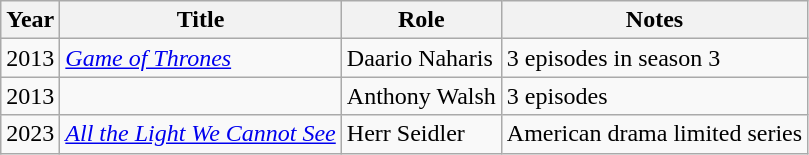<table class="wikitable sortable">
<tr>
<th>Year</th>
<th>Title</th>
<th>Role</th>
<th class="unsortable">Notes</th>
</tr>
<tr>
<td>2013</td>
<td><em><a href='#'>Game of Thrones</a></em></td>
<td>Daario Naharis</td>
<td>3 episodes in season 3</td>
</tr>
<tr>
<td>2013</td>
<td><em></em></td>
<td>Anthony Walsh</td>
<td>3 episodes</td>
</tr>
<tr>
<td>2023</td>
<td><em><a href='#'>All the Light We Cannot See</a></em></td>
<td>Herr Seidler</td>
<td>American drama limited series</td>
</tr>
</table>
